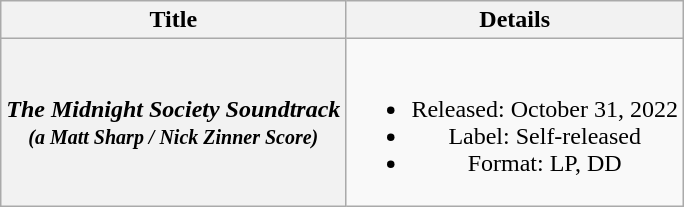<table class="wikitable plainrowheaders" style="text-align:center;" border="1">
<tr>
<th>Title</th>
<th>Details</th>
</tr>
<tr>
<th scope="row"><em>The Midnight Society Soundtrack <br><small>(a Matt Sharp / Nick Zinner Score)</small></em></th>
<td><br><ul><li>Released: October 31, 2022</li><li>Label: Self-released</li><li>Format: LP, DD</li></ul></td>
</tr>
</table>
